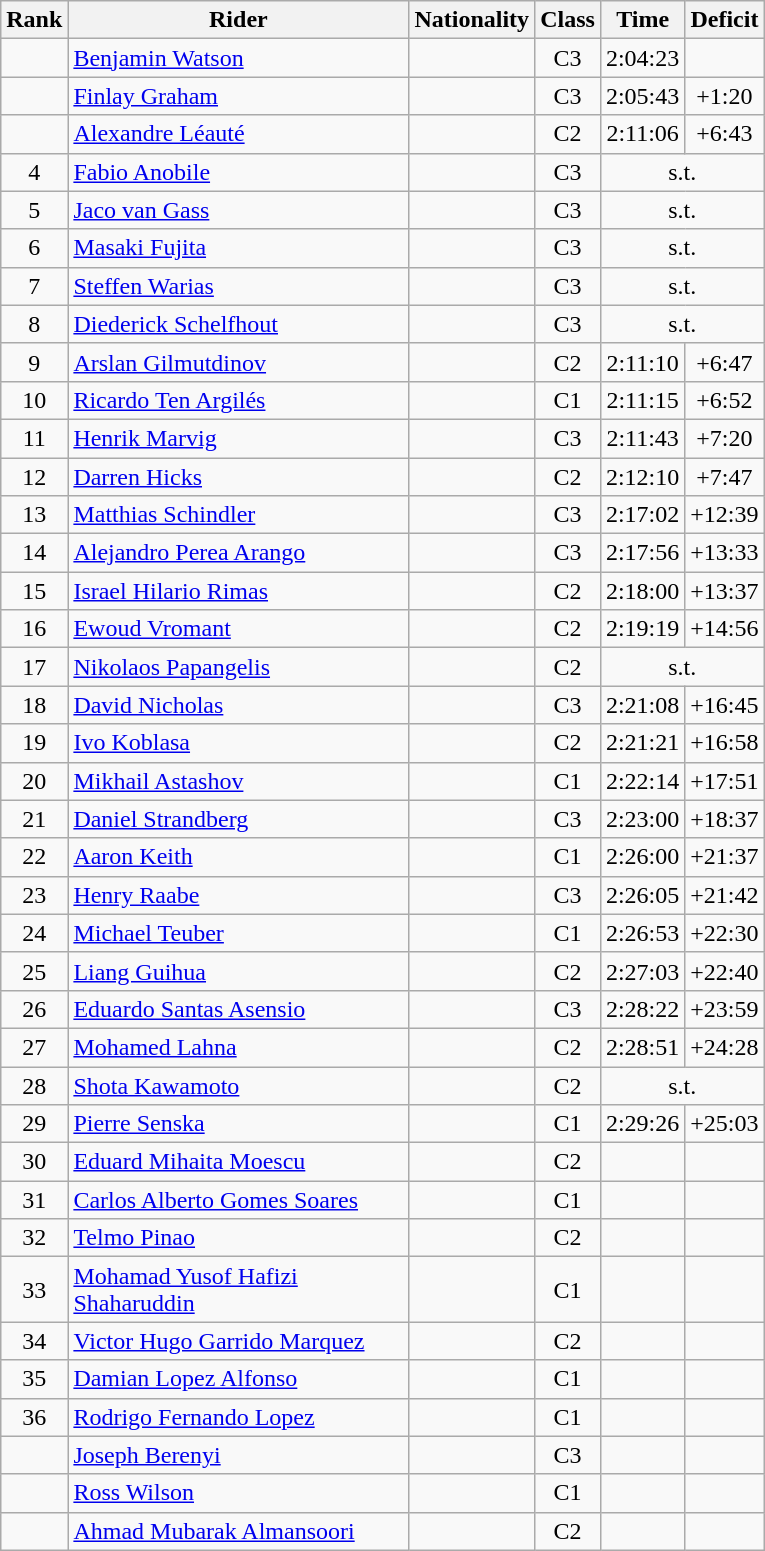<table class="wikitable sortable" style="text-align:center">
<tr>
<th width=20>Rank</th>
<th width=220>Rider</th>
<th>Nationality</th>
<th>Class</th>
<th>Time</th>
<th>Deficit</th>
</tr>
<tr>
<td></td>
<td align=left><a href='#'>Benjamin Watson</a></td>
<td align=left></td>
<td>C3</td>
<td>2:04:23</td>
<td></td>
</tr>
<tr>
<td></td>
<td align=left><a href='#'>Finlay Graham</a></td>
<td align=left></td>
<td>C3</td>
<td>2:05:43</td>
<td>+1:20</td>
</tr>
<tr>
<td></td>
<td align=left><a href='#'>Alexandre Léauté</a></td>
<td align=left></td>
<td>C2</td>
<td>2:11:06</td>
<td>+6:43</td>
</tr>
<tr>
<td>4</td>
<td align=left><a href='#'>Fabio Anobile</a></td>
<td align=left></td>
<td>C3</td>
<td colspan="2">s.t.</td>
</tr>
<tr>
<td>5</td>
<td align=left><a href='#'>Jaco van Gass</a></td>
<td align=left></td>
<td>C3</td>
<td colspan="2">s.t.</td>
</tr>
<tr>
<td>6</td>
<td align=left><a href='#'>Masaki Fujita</a></td>
<td align=left></td>
<td>C3</td>
<td colspan="2">s.t.</td>
</tr>
<tr>
<td>7</td>
<td align=left><a href='#'>Steffen Warias</a></td>
<td align=left></td>
<td>C3</td>
<td colspan="2">s.t.</td>
</tr>
<tr>
<td>8</td>
<td align=left><a href='#'>Diederick Schelfhout</a></td>
<td align=left></td>
<td>C3</td>
<td colspan="2">s.t.</td>
</tr>
<tr>
<td>9</td>
<td align=left><a href='#'>Arslan Gilmutdinov</a></td>
<td align=left></td>
<td>C2</td>
<td>2:11:10</td>
<td>+6:47</td>
</tr>
<tr>
<td>10</td>
<td align=left><a href='#'>Ricardo Ten Argilés</a></td>
<td align=left></td>
<td>C1</td>
<td>2:11:15</td>
<td>+6:52</td>
</tr>
<tr>
<td>11</td>
<td align=left><a href='#'>Henrik Marvig</a></td>
<td align=left></td>
<td>C3</td>
<td>2:11:43</td>
<td>+7:20</td>
</tr>
<tr>
<td>12</td>
<td align=left><a href='#'>Darren Hicks</a></td>
<td align=left></td>
<td>C2</td>
<td>2:12:10</td>
<td>+7:47</td>
</tr>
<tr>
<td>13</td>
<td align=left><a href='#'>Matthias Schindler</a></td>
<td align=left></td>
<td>C3</td>
<td>2:17:02</td>
<td>+12:39</td>
</tr>
<tr>
<td>14</td>
<td align=left><a href='#'>Alejandro Perea Arango</a></td>
<td align=left></td>
<td>C3</td>
<td>2:17:56</td>
<td>+13:33</td>
</tr>
<tr>
<td>15</td>
<td align=left><a href='#'>Israel Hilario Rimas</a></td>
<td align=left></td>
<td>C2</td>
<td>2:18:00</td>
<td>+13:37</td>
</tr>
<tr>
<td>16</td>
<td align=left><a href='#'>Ewoud Vromant</a></td>
<td align=left></td>
<td>C2</td>
<td>2:19:19</td>
<td>+14:56</td>
</tr>
<tr>
<td>17</td>
<td align=left><a href='#'>Nikolaos Papangelis</a></td>
<td align=left></td>
<td>C2</td>
<td colspan=2>s.t.</td>
</tr>
<tr>
<td>18</td>
<td align=left><a href='#'>David Nicholas</a></td>
<td align=left></td>
<td>C3</td>
<td>2:21:08</td>
<td>+16:45</td>
</tr>
<tr>
<td>19</td>
<td align=left><a href='#'>Ivo Koblasa</a></td>
<td align=left></td>
<td>C2</td>
<td>2:21:21</td>
<td>+16:58</td>
</tr>
<tr>
<td>20</td>
<td align=left><a href='#'>Mikhail Astashov</a></td>
<td align=left></td>
<td>C1</td>
<td>2:22:14</td>
<td>+17:51</td>
</tr>
<tr>
<td>21</td>
<td align=left><a href='#'>Daniel Strandberg</a></td>
<td align=left></td>
<td>C3</td>
<td>2:23:00</td>
<td>+18:37</td>
</tr>
<tr>
<td>22</td>
<td align=left><a href='#'>Aaron Keith</a></td>
<td align=left></td>
<td>C1</td>
<td>2:26:00</td>
<td>+21:37</td>
</tr>
<tr>
<td>23</td>
<td align=left><a href='#'>Henry Raabe</a></td>
<td align=left></td>
<td>C3</td>
<td>2:26:05</td>
<td>+21:42</td>
</tr>
<tr>
<td>24</td>
<td align=left><a href='#'>Michael Teuber</a></td>
<td align=left></td>
<td>C1</td>
<td>2:26:53</td>
<td>+22:30</td>
</tr>
<tr>
<td>25</td>
<td align=left><a href='#'>Liang Guihua</a></td>
<td align=left></td>
<td>C2</td>
<td>2:27:03</td>
<td>+22:40</td>
</tr>
<tr>
<td>26</td>
<td align=left><a href='#'>Eduardo Santas Asensio</a></td>
<td align=left></td>
<td>C3</td>
<td>2:28:22</td>
<td>+23:59</td>
</tr>
<tr>
<td>27</td>
<td align=left><a href='#'>Mohamed Lahna</a></td>
<td align=left></td>
<td>C2</td>
<td>2:28:51</td>
<td>+24:28</td>
</tr>
<tr>
<td>28</td>
<td align=left><a href='#'>Shota Kawamoto</a></td>
<td align=left></td>
<td>C2</td>
<td colspan=2>s.t.</td>
</tr>
<tr>
<td>29</td>
<td align=left><a href='#'>Pierre Senska</a></td>
<td align=left></td>
<td>C1</td>
<td>2:29:26</td>
<td>+25:03</td>
</tr>
<tr>
<td>30</td>
<td align=left><a href='#'>Eduard Mihaita Moescu</a></td>
<td align=left></td>
<td>C2</td>
<td></td>
<td></td>
</tr>
<tr>
<td>31</td>
<td align=left><a href='#'>Carlos Alberto Gomes Soares</a></td>
<td align=left></td>
<td>C1</td>
<td></td>
<td></td>
</tr>
<tr>
<td>32</td>
<td align=left><a href='#'>Telmo Pinao</a></td>
<td align=left></td>
<td>C2</td>
<td></td>
<td></td>
</tr>
<tr>
<td>33</td>
<td align=left><a href='#'>Mohamad Yusof Hafizi Shaharuddin</a></td>
<td align=left></td>
<td>C1</td>
<td></td>
<td></td>
</tr>
<tr>
<td>34</td>
<td align=left><a href='#'>Victor Hugo Garrido Marquez</a></td>
<td align=left></td>
<td>C2</td>
<td></td>
<td></td>
</tr>
<tr>
<td>35</td>
<td align=left><a href='#'>Damian Lopez Alfonso</a></td>
<td align=left></td>
<td>C1</td>
<td></td>
<td></td>
</tr>
<tr>
<td>36</td>
<td align=left><a href='#'>Rodrigo Fernando Lopez</a></td>
<td align=left></td>
<td>C1</td>
<td></td>
<td></td>
</tr>
<tr>
<td></td>
<td align=left><a href='#'>Joseph Berenyi</a></td>
<td align=left></td>
<td>C3</td>
<td></td>
<td></td>
</tr>
<tr>
<td></td>
<td align=left><a href='#'>Ross Wilson</a></td>
<td align=left></td>
<td>C1</td>
<td></td>
<td></td>
</tr>
<tr>
<td></td>
<td align=left><a href='#'>Ahmad Mubarak Almansoori</a></td>
<td align=left></td>
<td>C2</td>
<td></td>
<td></td>
</tr>
</table>
